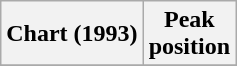<table class="wikitable plainrowheaders">
<tr>
<th>Chart (1993)</th>
<th>Peak<br>position</th>
</tr>
<tr>
</tr>
</table>
